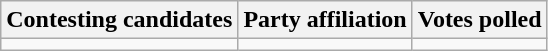<table class="wikitable sortable">
<tr>
<th>Contesting candidates</th>
<th>Party affiliation</th>
<th>Votes polled</th>
</tr>
<tr>
<td></td>
<td></td>
<td></td>
</tr>
</table>
